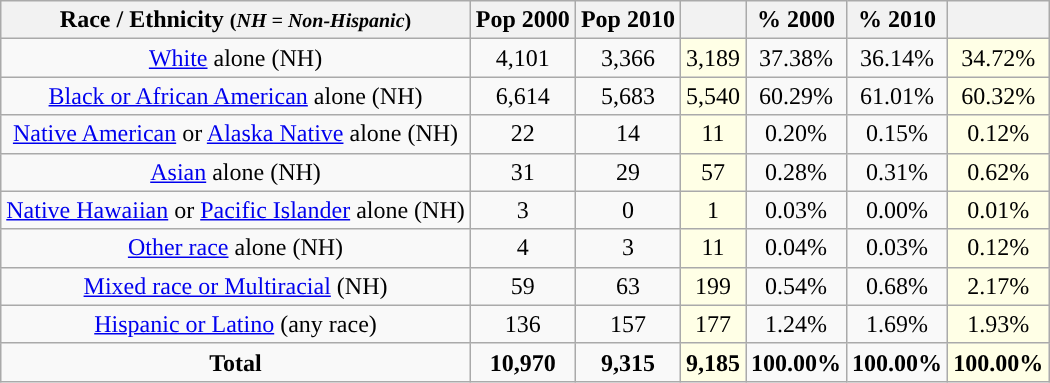<table class="wikitable" style="text-align:center;">
<tr>
<th>Race / Ethnicity <small>(<em>NH = Non-Hispanic</em>)</small></th>
<th>Pop 2000</th>
<th>Pop 2010</th>
<th></th>
<th>% 2000</th>
<th>% 2010</th>
<th></th>
</tr>
<tr>
<td><a href='#'>White</a> alone (NH)</td>
<td>4,101</td>
<td>3,366</td>
<td style='background: #ffffe6;'>3,189</td>
<td>37.38%</td>
<td>36.14%</td>
<td style='background: #ffffe6;'>34.72%</td>
</tr>
<tr>
<td><a href='#'>Black or African American</a> alone (NH)</td>
<td>6,614</td>
<td>5,683</td>
<td style='background: #ffffe6;'>5,540</td>
<td>60.29%</td>
<td>61.01%</td>
<td style='background: #ffffe6;'>60.32%</td>
</tr>
<tr>
<td><a href='#'>Native American</a> or <a href='#'>Alaska Native</a> alone (NH)</td>
<td>22</td>
<td>14</td>
<td style='background: #ffffe6;'>11</td>
<td>0.20%</td>
<td>0.15%</td>
<td style='background: #ffffe6;'>0.12%</td>
</tr>
<tr>
<td><a href='#'>Asian</a> alone (NH)</td>
<td>31</td>
<td>29</td>
<td style='background: #ffffe6;'>57</td>
<td>0.28%</td>
<td>0.31%</td>
<td style='background: #ffffe6;'>0.62%</td>
</tr>
<tr>
<td><a href='#'>Native Hawaiian</a> or <a href='#'>Pacific Islander</a> alone (NH)</td>
<td>3</td>
<td>0</td>
<td style='background: #ffffe6;'>1</td>
<td>0.03%</td>
<td>0.00%</td>
<td style='background: #ffffe6;'>0.01%</td>
</tr>
<tr>
<td><a href='#'>Other race</a> alone (NH)</td>
<td>4</td>
<td>3</td>
<td style='background: #ffffe6;'>11</td>
<td>0.04%</td>
<td>0.03%</td>
<td style='background: #ffffe6;'>0.12%</td>
</tr>
<tr>
<td><a href='#'>Mixed race or Multiracial</a> (NH)</td>
<td>59</td>
<td>63</td>
<td style='background: #ffffe6;'>199</td>
<td>0.54%</td>
<td>0.68%</td>
<td style='background: #ffffe6;'>2.17%</td>
</tr>
<tr>
<td><a href='#'>Hispanic or Latino</a> (any race)</td>
<td>136</td>
<td>157</td>
<td style='background: #ffffe6;'>177</td>
<td>1.24%</td>
<td>1.69%</td>
<td style='background: #ffffe6;'>1.93%</td>
</tr>
<tr>
<td><strong>Total</strong></td>
<td><strong>10,970</strong></td>
<td><strong>9,315</strong></td>
<td style='background: #ffffe6;'><strong>9,185</strong></td>
<td><strong>100.00%</strong></td>
<td><strong>100.00%</strong></td>
<td style='background: #ffffe6;'><strong>100.00%</strong></td>
</tr>
</table>
